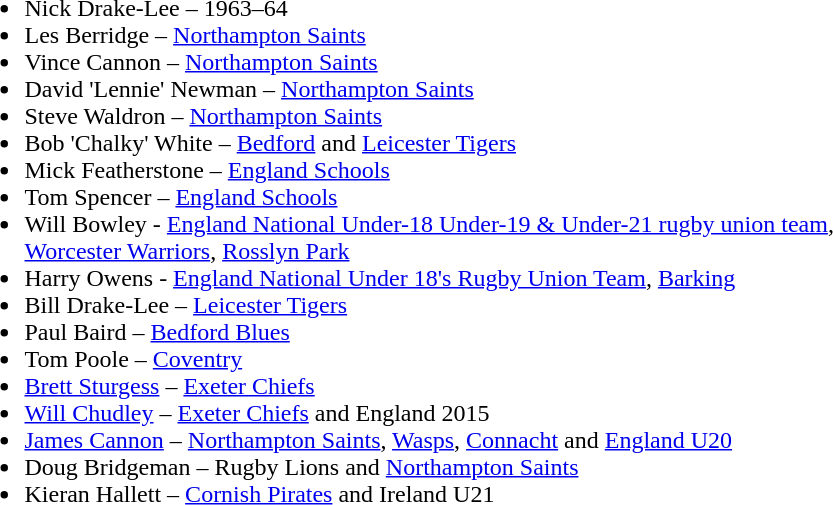<table style="width:100%;">
<tr>
<td style="width:50%; vertical-align:top;"><br><ul><li>  Nick Drake-Lee –  1963–64</li><li>  Les Berridge – <a href='#'>Northampton Saints</a></li><li>  Vince Cannon – <a href='#'>Northampton Saints</a></li><li>  David 'Lennie' Newman – <a href='#'>Northampton Saints</a></li><li>  Steve Waldron – <a href='#'>Northampton Saints</a></li><li>  Bob 'Chalky' White – <a href='#'>Bedford</a> and <a href='#'>Leicester Tigers</a></li><li>  Mick Featherstone – <a href='#'>England Schools</a></li><li>  Tom Spencer – <a href='#'>England Schools</a></li><li>  Will Bowley - <a href='#'>England National Under-18 Under-19 & Under-21 rugby union team</a>, <a href='#'>Worcester Warriors</a>, <a href='#'>Rosslyn Park</a></li><li>  Harry Owens - <a href='#'>England National Under 18's Rugby Union Team</a>, <a href='#'>Barking</a></li><li>  Bill Drake-Lee – <a href='#'>Leicester Tigers</a></li><li>  Paul Baird – <a href='#'>Bedford Blues</a></li><li>  Tom Poole – <a href='#'>Coventry</a></li><li> <a href='#'>Brett Sturgess</a> – <a href='#'>Exeter Chiefs</a></li><li> <a href='#'>Will Chudley</a> – <a href='#'>Exeter Chiefs</a> and England 2015</li><li> <a href='#'>James Cannon</a> – <a href='#'>Northampton Saints</a>, <a href='#'>Wasps</a>, <a href='#'>Connacht</a> and <a href='#'>England U20</a></li><li>  Doug Bridgeman – Rugby Lions and <a href='#'>Northampton Saints</a></li><li> Kieran Hallett – <a href='#'>Cornish Pirates</a> and Ireland U21</li></ul></td>
<td style="vertical-align:top; width:50%;"></td>
</tr>
</table>
